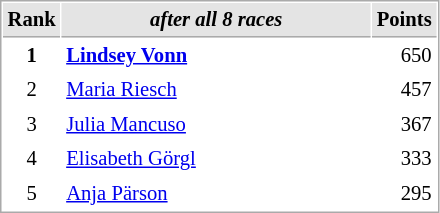<table cellspacing="1" cellpadding="3" style="border:1px solid #AAAAAA;font-size:86%">
<tr bgcolor="#E4E4E4">
<th style="border-bottom:1px solid #AAAAAA" width=10>Rank</th>
<th style="border-bottom:1px solid #AAAAAA" width=200><strong><em>after all 8 races</em></strong></th>
<th style="border-bottom:1px solid #AAAAAA" width=20>Points</th>
</tr>
<tr>
<td align="center"><strong>1</strong></td>
<td> <strong><a href='#'>Lindsey Vonn</a> </strong></td>
<td align="right">650</td>
</tr>
<tr>
<td align="center">2</td>
<td> <a href='#'>Maria Riesch</a></td>
<td align="right">457</td>
</tr>
<tr>
<td align="center">3</td>
<td> <a href='#'>Julia Mancuso</a></td>
<td align="right">367</td>
</tr>
<tr>
<td align="center">4</td>
<td> <a href='#'>Elisabeth Görgl</a></td>
<td align="right">333</td>
</tr>
<tr>
<td align="center">5</td>
<td> <a href='#'>Anja Pärson</a></td>
<td align="right">295</td>
</tr>
</table>
